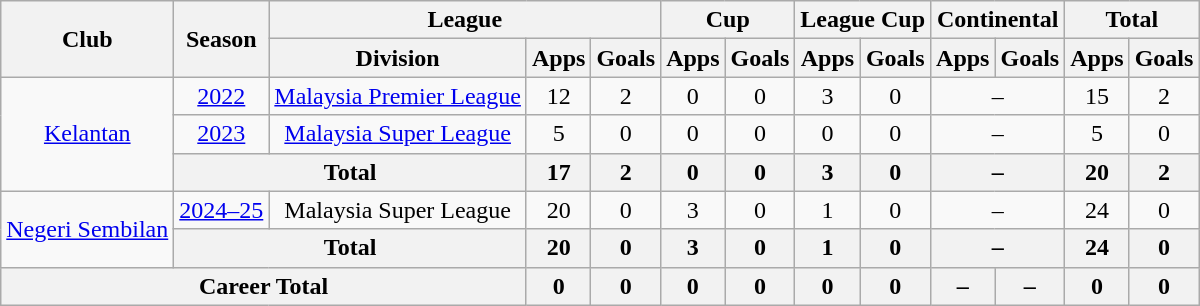<table class=wikitable style="text-align:center">
<tr>
<th rowspan=2>Club</th>
<th rowspan=2>Season</th>
<th colspan=3>League</th>
<th colspan=2>Cup</th>
<th colspan=2>League Cup</th>
<th colspan=2>Continental</th>
<th colspan=2>Total</th>
</tr>
<tr>
<th>Division</th>
<th>Apps</th>
<th>Goals</th>
<th>Apps</th>
<th>Goals</th>
<th>Apps</th>
<th>Goals</th>
<th>Apps</th>
<th>Goals</th>
<th>Apps</th>
<th>Goals</th>
</tr>
<tr>
<td rowspan="3"><a href='#'>Kelantan</a></td>
<td><a href='#'>2022</a></td>
<td><a href='#'>Malaysia Premier League</a></td>
<td>12</td>
<td>2</td>
<td>0</td>
<td>0</td>
<td>3</td>
<td>0</td>
<td colspan=2>–</td>
<td>15</td>
<td>2</td>
</tr>
<tr>
<td><a href='#'>2023</a></td>
<td><a href='#'>Malaysia Super League</a></td>
<td>5</td>
<td>0</td>
<td>0</td>
<td>0</td>
<td>0</td>
<td>0</td>
<td colspan=2>–</td>
<td>5</td>
<td>0</td>
</tr>
<tr>
<th colspan="2">Total</th>
<th>17</th>
<th>2</th>
<th>0</th>
<th>0</th>
<th>3</th>
<th>0</th>
<th colspan=2>–</th>
<th>20</th>
<th>2</th>
</tr>
<tr>
<td rowspan="2"><a href='#'>Negeri Sembilan</a></td>
<td><a href='#'>2024–25</a></td>
<td>Malaysia Super League</td>
<td>20</td>
<td>0</td>
<td>3</td>
<td>0</td>
<td>1</td>
<td>0</td>
<td colspan=2>–</td>
<td>24</td>
<td>0</td>
</tr>
<tr>
<th colspan="2">Total</th>
<th>20</th>
<th>0</th>
<th>3</th>
<th>0</th>
<th>1</th>
<th>0</th>
<th colspan=2>–</th>
<th>24</th>
<th>0</th>
</tr>
<tr>
<th colspan="3">Career Total</th>
<th>0</th>
<th>0</th>
<th>0</th>
<th>0</th>
<th>0</th>
<th>0</th>
<th>–</th>
<th>–</th>
<th>0</th>
<th>0</th>
</tr>
</table>
